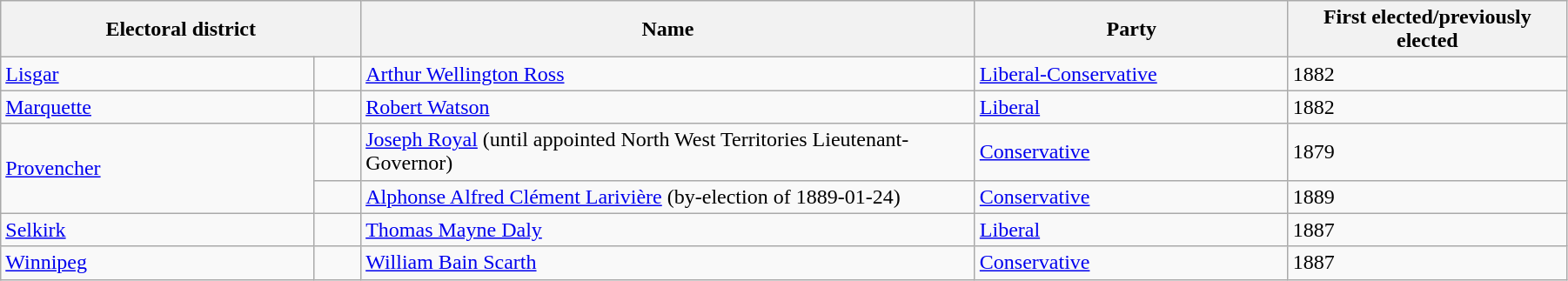<table class="wikitable" width=95%>
<tr>
<th colspan=2 width=23%>Electoral district</th>
<th>Name</th>
<th width=20%>Party</th>
<th>First elected/previously elected</th>
</tr>
<tr>
<td width=20%><a href='#'>Lisgar</a></td>
<td></td>
<td><a href='#'>Arthur Wellington Ross</a></td>
<td><a href='#'>Liberal-Conservative</a></td>
<td>1882</td>
</tr>
<tr>
<td><a href='#'>Marquette</a></td>
<td></td>
<td><a href='#'>Robert Watson</a></td>
<td><a href='#'>Liberal</a></td>
<td>1882</td>
</tr>
<tr>
<td rowspan=2><a href='#'>Provencher</a></td>
<td></td>
<td><a href='#'>Joseph Royal</a> (until appointed North West Territories Lieutenant-Governor)</td>
<td><a href='#'>Conservative</a></td>
<td>1879</td>
</tr>
<tr>
<td></td>
<td><a href='#'>Alphonse Alfred Clément Larivière</a> (by-election of 1889-01-24)</td>
<td><a href='#'>Conservative</a></td>
<td>1889</td>
</tr>
<tr>
<td><a href='#'>Selkirk</a></td>
<td></td>
<td><a href='#'>Thomas Mayne Daly</a></td>
<td><a href='#'>Liberal</a></td>
<td>1887</td>
</tr>
<tr>
<td><a href='#'>Winnipeg</a></td>
<td></td>
<td><a href='#'>William Bain Scarth</a></td>
<td><a href='#'>Conservative</a></td>
<td>1887</td>
</tr>
</table>
